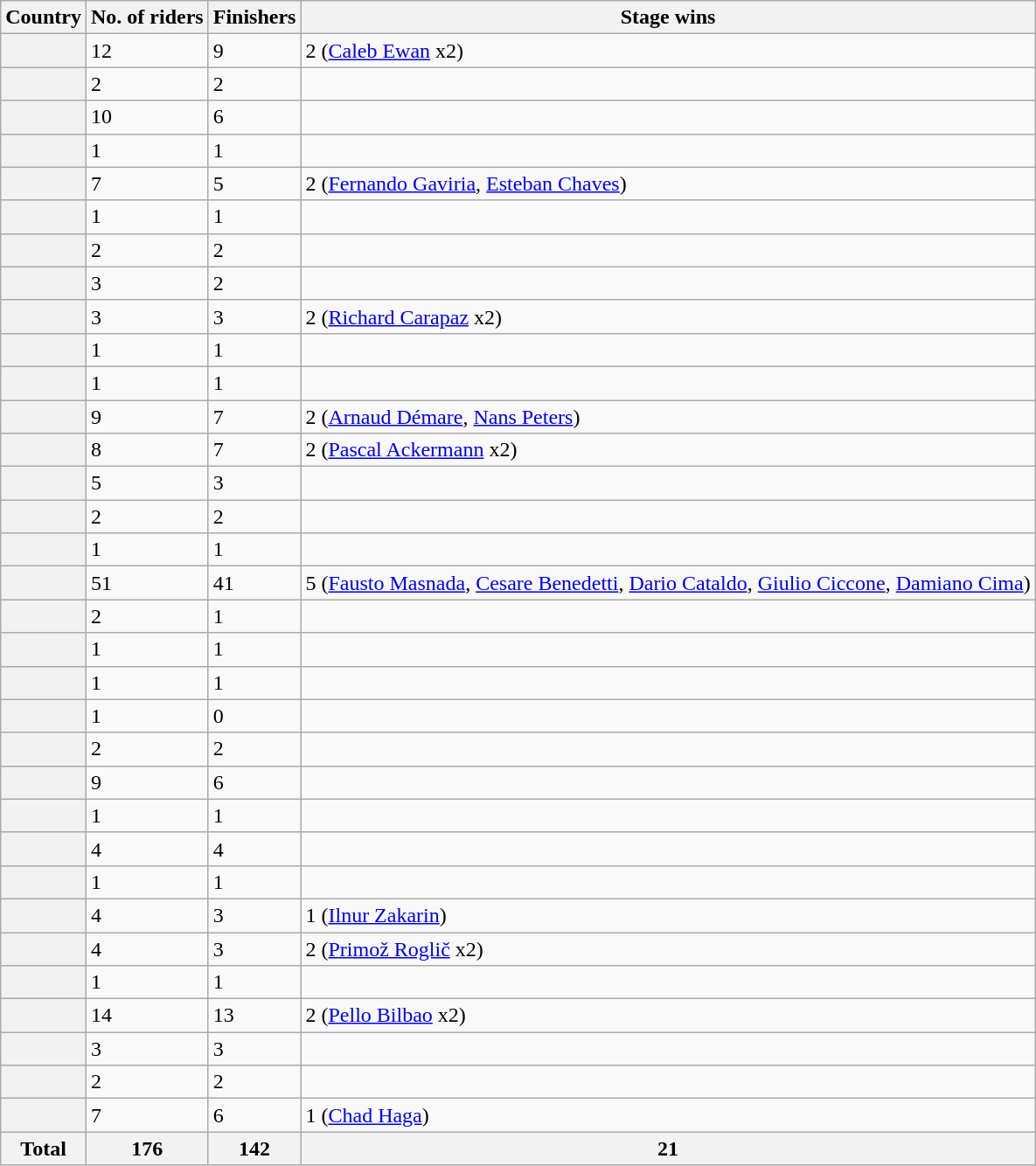<table class="wikitable sortable plainrowheaders">
<tr>
<th scope="col">Country</th>
<th scope="col">No. of riders</th>
<th scope="col">Finishers</th>
<th scope="col">Stage wins</th>
</tr>
<tr>
<th scope="row"></th>
<td>12</td>
<td>9</td>
<td>2 (<a href='#'>Caleb Ewan</a> x2)</td>
</tr>
<tr>
<th scope="row"></th>
<td>2</td>
<td>2</td>
<td></td>
</tr>
<tr>
<th scope="row"></th>
<td>10</td>
<td>6</td>
<td></td>
</tr>
<tr>
<th scope="row"></th>
<td>1</td>
<td>1</td>
<td></td>
</tr>
<tr>
<th scope="row"></th>
<td>7</td>
<td>5</td>
<td>2 (<a href='#'>Fernando Gaviria</a>, <a href='#'>Esteban Chaves</a>)</td>
</tr>
<tr>
<th scope="row"></th>
<td>1</td>
<td>1</td>
<td></td>
</tr>
<tr>
<th scope="row"></th>
<td>2</td>
<td>2</td>
<td></td>
</tr>
<tr>
<th scope="row"></th>
<td>3</td>
<td>2</td>
<td></td>
</tr>
<tr>
<th scope="row"></th>
<td>3</td>
<td>3</td>
<td>2 (<a href='#'>Richard Carapaz</a> x2)</td>
</tr>
<tr>
<th scope="row"></th>
<td>1</td>
<td>1</td>
<td></td>
</tr>
<tr>
<th scope="row"></th>
<td>1</td>
<td>1</td>
<td></td>
</tr>
<tr>
<th scope="row"></th>
<td>9</td>
<td>7</td>
<td>2 (<a href='#'>Arnaud Démare</a>, <a href='#'>Nans Peters</a>)</td>
</tr>
<tr>
<th scope="row"></th>
<td>8</td>
<td>7</td>
<td>2 (<a href='#'>Pascal Ackermann</a> x2)</td>
</tr>
<tr>
<th scope="row"></th>
<td>5</td>
<td>3</td>
<td></td>
</tr>
<tr>
<th scope="row"></th>
<td>2</td>
<td>2</td>
<td></td>
</tr>
<tr>
<th scope="row"></th>
<td>1</td>
<td>1</td>
<td></td>
</tr>
<tr>
<th scope="row"></th>
<td>51</td>
<td>41</td>
<td>5 (<a href='#'>Fausto Masnada</a>, <a href='#'>Cesare Benedetti</a>, <a href='#'>Dario Cataldo</a>, <a href='#'>Giulio Ciccone</a>, <a href='#'>Damiano Cima</a>)</td>
</tr>
<tr>
<th scope="row"></th>
<td>2</td>
<td>1</td>
<td></td>
</tr>
<tr>
<th scope="row"></th>
<td>1</td>
<td>1</td>
<td></td>
</tr>
<tr>
<th scope="row"></th>
<td>1</td>
<td>1</td>
<td></td>
</tr>
<tr>
<th scope="row"></th>
<td>1</td>
<td>0</td>
<td></td>
</tr>
<tr>
<th scope="row"></th>
<td>2</td>
<td>2</td>
<td></td>
</tr>
<tr>
<th scope="row"></th>
<td>9</td>
<td>6</td>
<td></td>
</tr>
<tr>
<th scope="row"></th>
<td>1</td>
<td>1</td>
<td></td>
</tr>
<tr>
<th scope="row"></th>
<td>4</td>
<td>4</td>
<td></td>
</tr>
<tr>
<th scope="row"></th>
<td>1</td>
<td>1</td>
<td></td>
</tr>
<tr>
<th scope="row"></th>
<td>4</td>
<td>3</td>
<td>1 (<a href='#'>Ilnur Zakarin</a>)</td>
</tr>
<tr>
<th scope="row"></th>
<td>4</td>
<td>3</td>
<td>2 (<a href='#'>Primož Roglič</a> x2)</td>
</tr>
<tr>
<th scope="row"></th>
<td>1</td>
<td>1</td>
<td></td>
</tr>
<tr>
<th scope="row"></th>
<td>14</td>
<td>13</td>
<td>2 (<a href='#'>Pello Bilbao</a> x2)</td>
</tr>
<tr>
<th scope="row"></th>
<td>3</td>
<td>3</td>
<td></td>
</tr>
<tr>
<th scope="row"></th>
<td>2</td>
<td>2</td>
<td></td>
</tr>
<tr>
<th scope="row"></th>
<td>7</td>
<td>6</td>
<td>1 (<a href='#'>Chad Haga</a>)</td>
</tr>
<tr>
<th scope="row">Total</th>
<th>176</th>
<th>142</th>
<th>21</th>
</tr>
</table>
